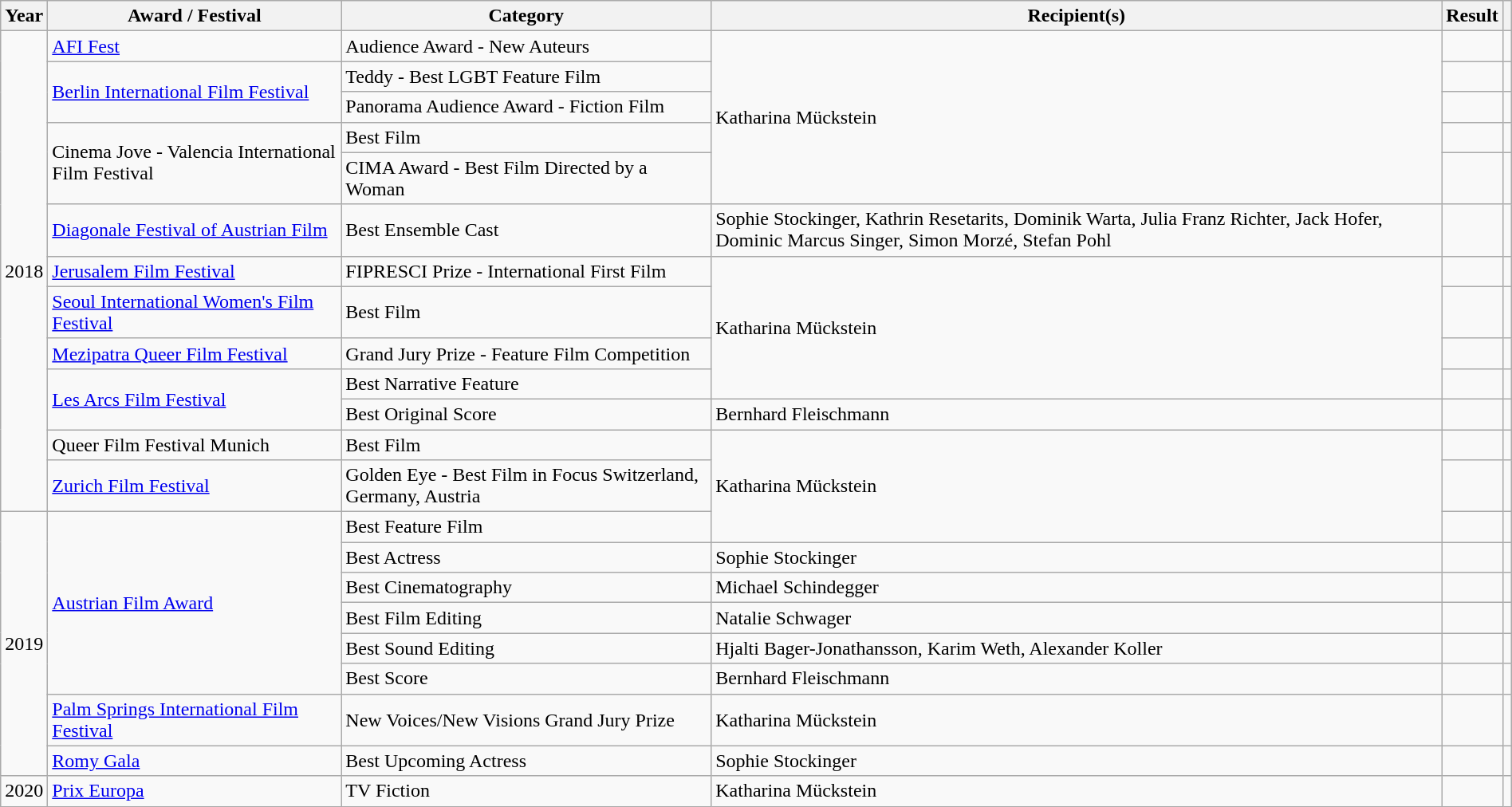<table class="wikitable sortable plainrowheaders" style="width: 100%;">
<tr>
<th>Year</th>
<th>Award / Festival</th>
<th>Category</th>
<th>Recipient(s)</th>
<th>Result</th>
<th scope="col" class="unsortable"></th>
</tr>
<tr>
<td rowspan=13>2018</td>
<td><a href='#'>AFI Fest</a></td>
<td>Audience Award - New Auteurs</td>
<td rowspan=5>Katharina Mückstein</td>
<td></td>
<td></td>
</tr>
<tr>
<td rowspan=2><a href='#'>Berlin International Film Festival</a></td>
<td>Teddy - Best LGBT Feature Film</td>
<td></td>
<td></td>
</tr>
<tr>
<td>Panorama Audience Award - Fiction Film</td>
<td></td>
<td></td>
</tr>
<tr>
<td rowspan=2>Cinema Jove - Valencia International Film Festival</td>
<td>Best Film</td>
<td></td>
<td></td>
</tr>
<tr>
<td>CIMA Award - Best Film Directed by a Woman</td>
<td></td>
<td></td>
</tr>
<tr>
<td><a href='#'>Diagonale Festival of Austrian Film</a></td>
<td>Best Ensemble Cast</td>
<td>Sophie Stockinger, Kathrin Resetarits, Dominik Warta, Julia Franz Richter, Jack Hofer, Dominic Marcus Singer, Simon Morzé, Stefan Pohl</td>
<td></td>
<td></td>
</tr>
<tr>
<td><a href='#'>Jerusalem Film Festival</a></td>
<td>FIPRESCI Prize - International First Film</td>
<td rowspan=4>Katharina Mückstein</td>
<td></td>
<td></td>
</tr>
<tr>
<td><a href='#'>Seoul International Women's Film Festival</a></td>
<td>Best Film</td>
<td></td>
<td></td>
</tr>
<tr>
<td><a href='#'>Mezipatra Queer Film Festival</a></td>
<td>Grand Jury Prize - Feature Film Competition</td>
<td></td>
<td></td>
</tr>
<tr>
<td rowspan=2><a href='#'>Les Arcs Film Festival</a></td>
<td>Best Narrative Feature</td>
<td></td>
<td></td>
</tr>
<tr>
<td>Best Original Score</td>
<td>Bernhard Fleischmann</td>
<td></td>
<td></td>
</tr>
<tr>
<td>Queer Film Festival Munich</td>
<td>Best Film</td>
<td rowspan=3>Katharina Mückstein</td>
<td></td>
<td></td>
</tr>
<tr>
<td><a href='#'>Zurich Film Festival</a></td>
<td>Golden Eye - Best Film in Focus Switzerland, Germany, Austria</td>
<td></td>
<td></td>
</tr>
<tr>
<td rowspan=8>2019</td>
<td rowspan=6><a href='#'>Austrian Film Award</a></td>
<td>Best Feature Film</td>
<td></td>
<td></td>
</tr>
<tr>
<td>Best Actress</td>
<td>Sophie Stockinger</td>
<td></td>
<td></td>
</tr>
<tr>
<td>Best Cinematography</td>
<td>Michael Schindegger</td>
<td></td>
<td></td>
</tr>
<tr>
<td>Best Film Editing</td>
<td>Natalie Schwager</td>
<td></td>
<td></td>
</tr>
<tr>
<td>Best Sound Editing</td>
<td>Hjalti Bager-Jonathansson, Karim Weth, Alexander Koller</td>
<td></td>
<td></td>
</tr>
<tr>
<td>Best Score</td>
<td>Bernhard Fleischmann</td>
<td></td>
<td></td>
</tr>
<tr>
<td><a href='#'>Palm Springs International Film Festival</a></td>
<td>New Voices/New Visions Grand Jury Prize</td>
<td rowspan=1>Katharina Mückstein</td>
<td></td>
<td></td>
</tr>
<tr>
<td><a href='#'>Romy Gala</a></td>
<td>Best Upcoming Actress</td>
<td>Sophie Stockinger</td>
<td></td>
<td></td>
</tr>
<tr>
<td>2020</td>
<td><a href='#'>Prix Europa</a></td>
<td>TV Fiction</td>
<td>Katharina Mückstein</td>
<td></td>
<td></td>
</tr>
</table>
